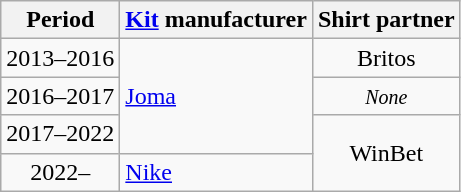<table class="wikitable" style="text-align: center">
<tr>
<th>Period</th>
<th><a href='#'>Kit</a> manufacturer</th>
<th>Shirt partner</th>
</tr>
<tr>
<td>2013–2016</td>
<td align="Left" rowspan=3> <a href='#'>Joma</a></td>
<td>Britos</td>
</tr>
<tr>
<td>2016–2017</td>
<td><small><em>None</em></small></td>
</tr>
<tr>
<td>2017–2022</td>
<td align="Center" rowspan=2>WinBet</td>
</tr>
<tr>
<td>2022–</td>
<td align="Left" rowspan=3> <a href='#'>Nike</a></td>
</tr>
</table>
